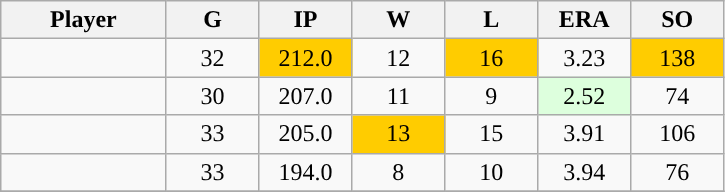<table class="wikitable sortable">
<tr>
<th bgcolor="#DDDDFF" width="16%">Player</th>
<th bgcolor="#DDDDFF" width="9%">G</th>
<th bgcolor="#DDDDFF" width="9%">IP</th>
<th bgcolor="#DDDDFF" width="9%">W</th>
<th bgcolor="#DDDDFF" width="9%">L</th>
<th bgcolor="#DDDDFF" width="9%">ERA</th>
<th bgcolor="#DDDDFF" width="9%">SO</th>
</tr>
<tr align="center">
<td></td>
<td>32</td>
<td style="background:#fc0;">212.0</td>
<td>12</td>
<td style="background:#fc0;">16</td>
<td>3.23</td>
<td style="background:#fc0;">138</td>
</tr>
<tr align="center">
<td></td>
<td>30</td>
<td>207.0</td>
<td>11</td>
<td>9</td>
<td style="background:#DDFFDD;">2.52</td>
<td>74</td>
</tr>
<tr align="center">
<td></td>
<td>33</td>
<td>205.0</td>
<td style="background:#fc0;">13</td>
<td>15</td>
<td>3.91</td>
<td>106</td>
</tr>
<tr align="center">
<td></td>
<td>33</td>
<td>194.0</td>
<td>8</td>
<td>10</td>
<td>3.94</td>
<td>76</td>
</tr>
<tr align="center">
</tr>
</table>
